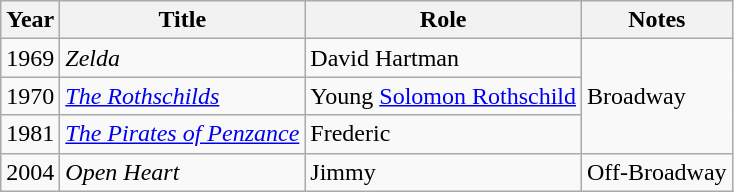<table class="wikitable sortable">
<tr>
<th scope="col">Year</th>
<th scope="col">Title</th>
<th scope="col">Role</th>
<th class="unsortable" scope="col">Notes</th>
</tr>
<tr>
<td>1969</td>
<td><em>Zelda</em></td>
<td>David Hartman</td>
<td rowspan="3">Broadway</td>
</tr>
<tr>
<td>1970</td>
<td><em><a href='#'>The Rothschilds</a></em></td>
<td>Young <a href='#'>Solomon Rothschild</a></td>
</tr>
<tr>
<td>1981</td>
<td><em><a href='#'>The Pirates of Penzance</a></em></td>
<td>Frederic</td>
</tr>
<tr>
<td>2004</td>
<td><em>Open Heart</em></td>
<td>Jimmy</td>
<td>Off-Broadway</td>
</tr>
</table>
